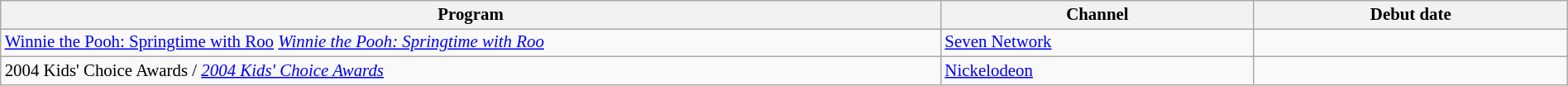<table class="wikitable sortable" width="100%" style="font-size:87%;">
<tr bgcolor="#efefef">
<th width=60%>Program</th>
<th width=20%>Channel</th>
<th width=20%>Debut date</th>
</tr>
<tr>
<td><span><a href='#'>Winnie the Pooh: Springtime with Roo</a></span>  <em><a href='#'>Winnie the Pooh: Springtime with Roo</a></em></td>
<td><a href='#'>Seven Network</a></td>
<td></td>
</tr>
<tr>
<td><span>2004 Kids' Choice Awards</span> / <em><a href='#'>2004 Kids' Choice Awards</a></em></td>
<td><a href='#'>Nickelodeon</a></td>
<td></td>
</tr>
</table>
